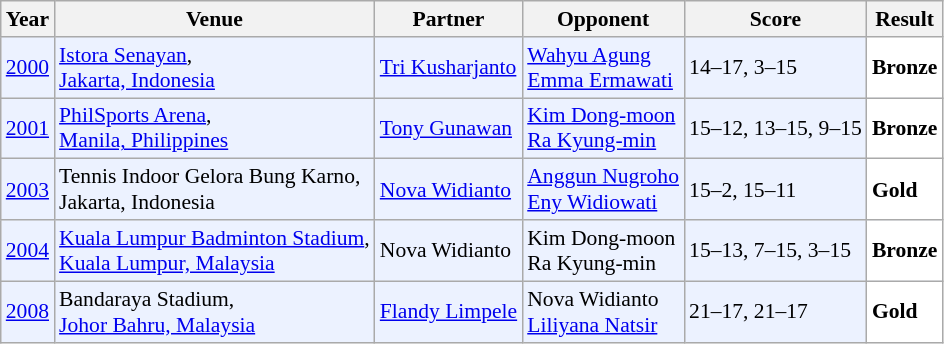<table class="sortable wikitable" style="font-size: 90%">
<tr>
<th>Year</th>
<th>Venue</th>
<th>Partner</th>
<th>Opponent</th>
<th>Score</th>
<th>Result</th>
</tr>
<tr style="background:#ECF2FF">
<td align="center"><a href='#'>2000</a></td>
<td align="left"><a href='#'>Istora Senayan</a>,<br><a href='#'>Jakarta, Indonesia</a></td>
<td align="left"> <a href='#'>Tri Kusharjanto</a></td>
<td align="left"> <a href='#'>Wahyu Agung</a> <br>  <a href='#'>Emma Ermawati</a></td>
<td align="left">14–17, 3–15</td>
<td style="text-align:left; background:white"> <strong>Bronze</strong></td>
</tr>
<tr style="background:#ECF2FF">
<td align="center"><a href='#'>2001</a></td>
<td align="left"><a href='#'>PhilSports Arena</a>,<br><a href='#'>Manila, Philippines</a></td>
<td align="left"> <a href='#'>Tony Gunawan</a></td>
<td align="left"> <a href='#'>Kim Dong-moon</a> <br>  <a href='#'>Ra Kyung-min</a></td>
<td align="left">15–12, 13–15, 9–15</td>
<td style="text-align:left; background:white"> <strong>Bronze</strong></td>
</tr>
<tr style="background:#ECF2FF">
<td align="center"><a href='#'>2003</a></td>
<td align="left">Tennis Indoor Gelora Bung Karno,<br>Jakarta, Indonesia</td>
<td align="left"> <a href='#'>Nova Widianto</a></td>
<td align="left"> <a href='#'>Anggun Nugroho</a> <br>  <a href='#'>Eny Widiowati</a></td>
<td align="left">15–2, 15–11</td>
<td style="text-align:left; background:white"> <strong>Gold</strong></td>
</tr>
<tr style="background:#ECF2FF">
<td align="center"><a href='#'>2004</a></td>
<td align="left"><a href='#'>Kuala Lumpur Badminton Stadium</a>,<br><a href='#'>Kuala Lumpur, Malaysia</a></td>
<td align="left"> Nova Widianto</td>
<td align="left"> Kim Dong-moon <br>  Ra Kyung-min</td>
<td align="left">15–13, 7–15, 3–15</td>
<td style="text-align:left; background:white"> <strong>Bronze</strong></td>
</tr>
<tr style="background:#ECF2FF">
<td align="center"><a href='#'>2008</a></td>
<td align="left">Bandaraya Stadium,<br><a href='#'>Johor Bahru, Malaysia</a></td>
<td align="left"> <a href='#'>Flandy Limpele</a></td>
<td align="left"> Nova Widianto <br>  <a href='#'>Liliyana Natsir</a></td>
<td align="left">21–17, 21–17</td>
<td style="text-align:left; background:white"> <strong>Gold</strong></td>
</tr>
</table>
